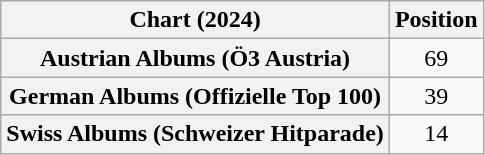<table class="wikitable sortable plainrowheaders" style="text-align:center">
<tr>
<th scope="col">Chart (2024)</th>
<th scope="col">Position</th>
</tr>
<tr>
<th scope="row">Austrian Albums (Ö3 Austria)</th>
<td>69</td>
</tr>
<tr>
<th scope="row">German Albums (Offizielle Top 100)</th>
<td>39</td>
</tr>
<tr>
<th scope="row">Swiss Albums (Schweizer Hitparade)</th>
<td>14</td>
</tr>
</table>
